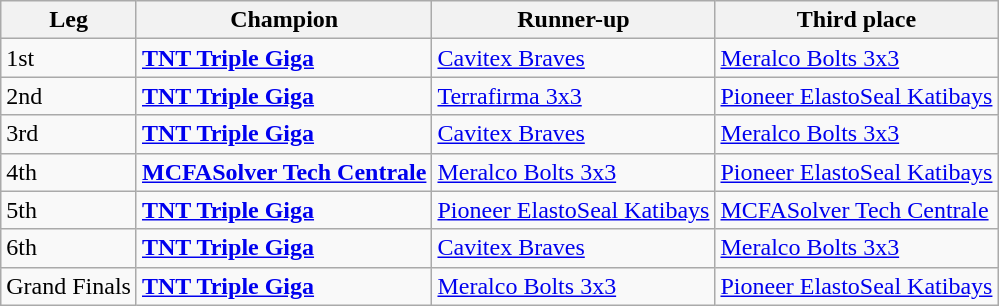<table class="wikitable">
<tr>
<th>Leg</th>
<th>Champion</th>
<th>Runner-up</th>
<th>Third place</th>
</tr>
<tr>
<td>1st</td>
<td><strong><a href='#'>TNT Triple Giga</a></strong></td>
<td><a href='#'>Cavitex Braves</a></td>
<td><a href='#'>Meralco Bolts 3x3</a></td>
</tr>
<tr>
<td>2nd</td>
<td><strong><a href='#'>TNT Triple Giga</a></strong></td>
<td><a href='#'>Terrafirma 3x3</a></td>
<td><a href='#'>Pioneer ElastoSeal Katibays</a></td>
</tr>
<tr>
<td>3rd</td>
<td><strong><a href='#'>TNT Triple Giga</a></strong></td>
<td><a href='#'>Cavitex Braves</a></td>
<td><a href='#'>Meralco Bolts 3x3</a></td>
</tr>
<tr>
<td>4th</td>
<td><strong><a href='#'>MCFASolver Tech Centrale</a></strong></td>
<td><a href='#'>Meralco Bolts 3x3</a></td>
<td><a href='#'>Pioneer ElastoSeal Katibays</a></td>
</tr>
<tr>
<td>5th</td>
<td><strong><a href='#'>TNT Triple Giga</a></strong></td>
<td><a href='#'>Pioneer ElastoSeal Katibays</a></td>
<td><a href='#'>MCFASolver Tech Centrale</a></td>
</tr>
<tr>
<td>6th</td>
<td><strong><a href='#'>TNT Triple Giga</a></strong></td>
<td><a href='#'>Cavitex Braves</a></td>
<td><a href='#'>Meralco Bolts 3x3</a></td>
</tr>
<tr>
<td>Grand Finals</td>
<td><strong><a href='#'>TNT Triple Giga</a></strong></td>
<td><a href='#'>Meralco Bolts 3x3</a></td>
<td><a href='#'>Pioneer ElastoSeal Katibays</a></td>
</tr>
</table>
